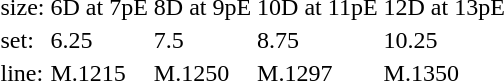<table style="margin-left:40px;">
<tr>
<td>size:</td>
<td>6D at 7pE</td>
<td>8D at 9pE</td>
<td>10D at 11pE</td>
<td>12D at 13pE</td>
</tr>
<tr>
<td>set:</td>
<td>6.25</td>
<td>7.5</td>
<td>8.75</td>
<td>10.25</td>
</tr>
<tr>
<td>line:</td>
<td>M.1215</td>
<td>M.1250</td>
<td>M.1297</td>
<td>M.1350</td>
</tr>
</table>
